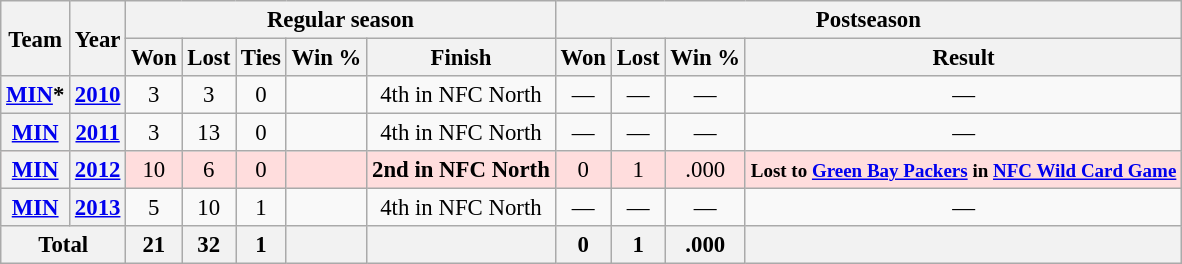<table class="wikitable" style="font-size:95%; text-align:center;">
<tr>
<th rowspan="2">Team</th>
<th rowspan="2">Year</th>
<th colspan="5">Regular season</th>
<th colspan="4">Postseason</th>
</tr>
<tr>
<th>Won</th>
<th>Lost</th>
<th>Ties</th>
<th>Win %</th>
<th>Finish</th>
<th>Won</th>
<th>Lost</th>
<th>Win %</th>
<th>Result</th>
</tr>
<tr>
<th><a href='#'>MIN</a>*</th>
<th><a href='#'>2010</a></th>
<td>3</td>
<td>3</td>
<td>0</td>
<td></td>
<td>4th in NFC North</td>
<td>—</td>
<td>—</td>
<td>—</td>
<td>—</td>
</tr>
<tr>
<th><a href='#'>MIN</a></th>
<th><a href='#'>2011</a></th>
<td>3</td>
<td>13</td>
<td>0</td>
<td></td>
<td>4th in NFC North</td>
<td>—</td>
<td>—</td>
<td>—</td>
<td>—</td>
</tr>
<tr style="background:#fdd;">
<th><a href='#'>MIN</a></th>
<th><a href='#'>2012</a></th>
<td>10</td>
<td>6</td>
<td>0</td>
<td></td>
<td><strong>2nd in NFC North</strong></td>
<td>0</td>
<td>1</td>
<td>.000</td>
<td><small><strong>Lost to <a href='#'>Green Bay Packers</a> in <a href='#'>NFC Wild Card Game</a></strong></small></td>
</tr>
<tr>
<th><a href='#'>MIN</a></th>
<th><a href='#'>2013</a></th>
<td>5</td>
<td>10</td>
<td>1</td>
<td></td>
<td>4th in NFC North</td>
<td>—</td>
<td>—</td>
<td>—</td>
<td>—</td>
</tr>
<tr>
<th colspan="2">Total</th>
<th>21</th>
<th>32</th>
<th>1</th>
<th></th>
<th></th>
<th>0</th>
<th>1</th>
<th>.000</th>
<th></th>
</tr>
</table>
